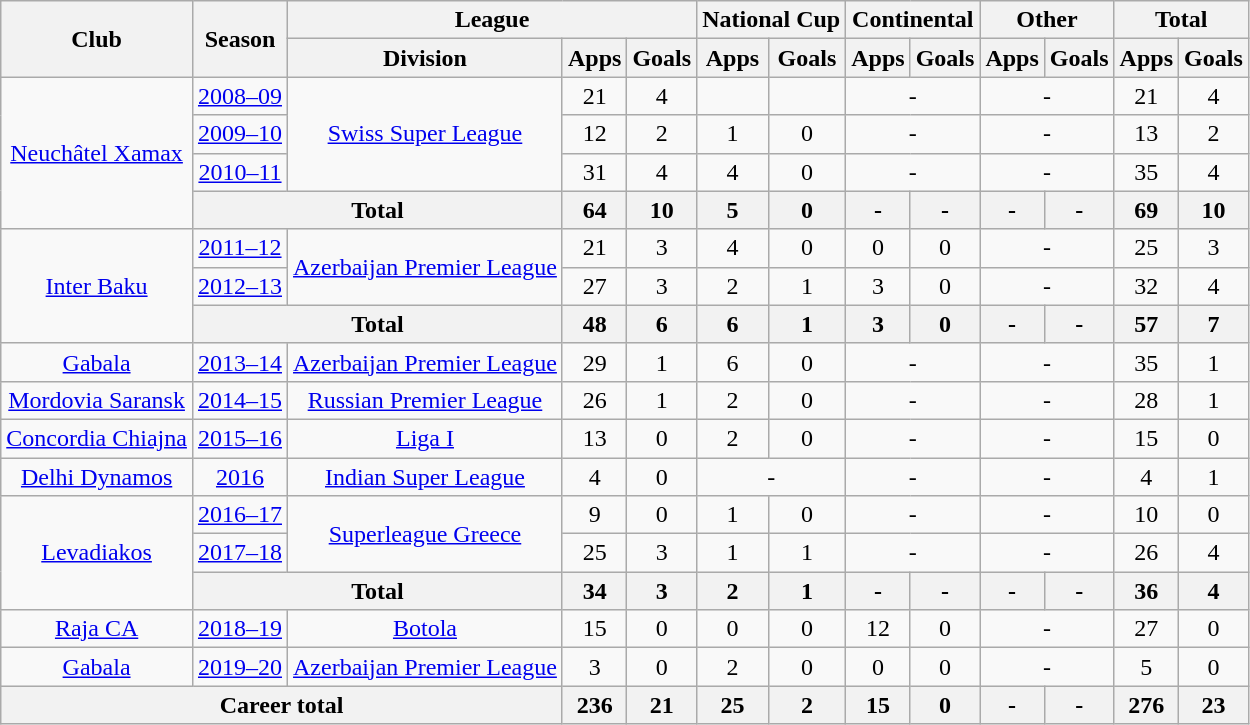<table class="wikitable" style="text-align: center;">
<tr>
<th rowspan="2">Club</th>
<th rowspan="2">Season</th>
<th colspan="3">League</th>
<th colspan="2">National Cup</th>
<th colspan="2">Continental</th>
<th colspan="2">Other</th>
<th colspan="2">Total</th>
</tr>
<tr>
<th>Division</th>
<th>Apps</th>
<th>Goals</th>
<th>Apps</th>
<th>Goals</th>
<th>Apps</th>
<th>Goals</th>
<th>Apps</th>
<th>Goals</th>
<th>Apps</th>
<th>Goals</th>
</tr>
<tr>
<td rowspan="4"><a href='#'>Neuchâtel Xamax</a></td>
<td><a href='#'>2008–09</a></td>
<td rowspan="3"><a href='#'>Swiss Super League</a></td>
<td>21</td>
<td>4</td>
<td></td>
<td></td>
<td colspan="2">-</td>
<td colspan="2">-</td>
<td>21</td>
<td>4</td>
</tr>
<tr>
<td><a href='#'>2009–10</a></td>
<td>12</td>
<td>2</td>
<td>1</td>
<td>0</td>
<td colspan="2">-</td>
<td colspan="2">-</td>
<td>13</td>
<td>2</td>
</tr>
<tr>
<td><a href='#'>2010–11</a></td>
<td>31</td>
<td>4</td>
<td>4</td>
<td>0</td>
<td colspan="2">-</td>
<td colspan="2">-</td>
<td>35</td>
<td>4</td>
</tr>
<tr>
<th colspan="2">Total</th>
<th>64</th>
<th>10</th>
<th>5</th>
<th>0</th>
<th>-</th>
<th>-</th>
<th>-</th>
<th>-</th>
<th>69</th>
<th>10</th>
</tr>
<tr>
<td rowspan="3"><a href='#'>Inter Baku</a></td>
<td><a href='#'>2011–12</a></td>
<td rowspan="2"><a href='#'>Azerbaijan Premier League</a></td>
<td>21</td>
<td>3</td>
<td>4</td>
<td>0</td>
<td>0</td>
<td>0</td>
<td colspan="2">-</td>
<td>25</td>
<td>3</td>
</tr>
<tr>
<td><a href='#'>2012–13</a></td>
<td>27</td>
<td>3</td>
<td>2</td>
<td>1</td>
<td>3</td>
<td>0</td>
<td colspan="2">-</td>
<td>32</td>
<td>4</td>
</tr>
<tr>
<th colspan="2">Total</th>
<th>48</th>
<th>6</th>
<th>6</th>
<th>1</th>
<th>3</th>
<th>0</th>
<th>-</th>
<th>-</th>
<th>57</th>
<th>7</th>
</tr>
<tr>
<td valign="center"><a href='#'>Gabala</a></td>
<td><a href='#'>2013–14</a></td>
<td><a href='#'>Azerbaijan Premier League</a></td>
<td>29</td>
<td>1</td>
<td>6</td>
<td>0</td>
<td colspan="2">-</td>
<td colspan="2">-</td>
<td>35</td>
<td>1</td>
</tr>
<tr>
<td valign="center"><a href='#'>Mordovia Saransk</a></td>
<td><a href='#'>2014–15</a></td>
<td><a href='#'>Russian Premier League</a></td>
<td>26</td>
<td>1</td>
<td>2</td>
<td>0</td>
<td colspan="2">-</td>
<td colspan="2">-</td>
<td>28</td>
<td>1</td>
</tr>
<tr>
<td valign="center"><a href='#'>Concordia Chiajna</a></td>
<td><a href='#'>2015–16</a></td>
<td><a href='#'>Liga I</a></td>
<td>13</td>
<td>0</td>
<td>2</td>
<td>0</td>
<td colspan="2">-</td>
<td colspan="2">-</td>
<td>15</td>
<td>0</td>
</tr>
<tr>
<td valign="center"><a href='#'>Delhi Dynamos</a></td>
<td><a href='#'>2016</a></td>
<td><a href='#'>Indian Super League</a></td>
<td>4</td>
<td>0</td>
<td colspan="2">-</td>
<td colspan="2">-</td>
<td colspan="2">-</td>
<td>4</td>
<td>1</td>
</tr>
<tr>
<td rowspan="3"><a href='#'>Levadiakos</a></td>
<td><a href='#'>2016–17</a></td>
<td rowspan="2"><a href='#'>Superleague Greece</a></td>
<td>9</td>
<td>0</td>
<td>1</td>
<td>0</td>
<td colspan="2">-</td>
<td colspan="2">-</td>
<td>10</td>
<td>0</td>
</tr>
<tr>
<td><a href='#'>2017–18</a></td>
<td>25</td>
<td>3</td>
<td>1</td>
<td>1</td>
<td colspan="2">-</td>
<td colspan="2">-</td>
<td>26</td>
<td>4</td>
</tr>
<tr>
<th colspan="2">Total</th>
<th>34</th>
<th>3</th>
<th>2</th>
<th>1</th>
<th>-</th>
<th>-</th>
<th>-</th>
<th>-</th>
<th>36</th>
<th>4</th>
</tr>
<tr>
<td valign="center"><a href='#'>Raja CA</a></td>
<td><a href='#'>2018–19</a></td>
<td><a href='#'>Botola</a></td>
<td>15</td>
<td>0</td>
<td>0</td>
<td>0</td>
<td>12</td>
<td>0</td>
<td colspan="2">-</td>
<td>27</td>
<td>0</td>
</tr>
<tr>
<td valign="center"><a href='#'>Gabala</a></td>
<td><a href='#'>2019–20</a></td>
<td><a href='#'>Azerbaijan Premier League</a></td>
<td>3</td>
<td>0</td>
<td>2</td>
<td>0</td>
<td>0</td>
<td>0</td>
<td colspan="2">-</td>
<td>5</td>
<td>0</td>
</tr>
<tr>
<th colspan="3">Career total</th>
<th>236</th>
<th>21</th>
<th>25</th>
<th>2</th>
<th>15</th>
<th>0</th>
<th>-</th>
<th>-</th>
<th>276</th>
<th>23</th>
</tr>
</table>
